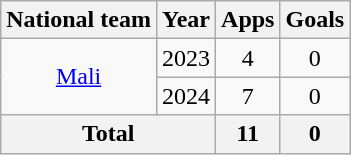<table class="wikitable" style="text-align:center">
<tr>
<th>National team</th>
<th>Year</th>
<th>Apps</th>
<th>Goals</th>
</tr>
<tr>
<td rowspan="2"><a href='#'>Mali</a></td>
<td>2023</td>
<td>4</td>
<td>0</td>
</tr>
<tr>
<td>2024</td>
<td>7</td>
<td>0</td>
</tr>
<tr>
<th colspan="2">Total</th>
<th>11</th>
<th>0</th>
</tr>
</table>
